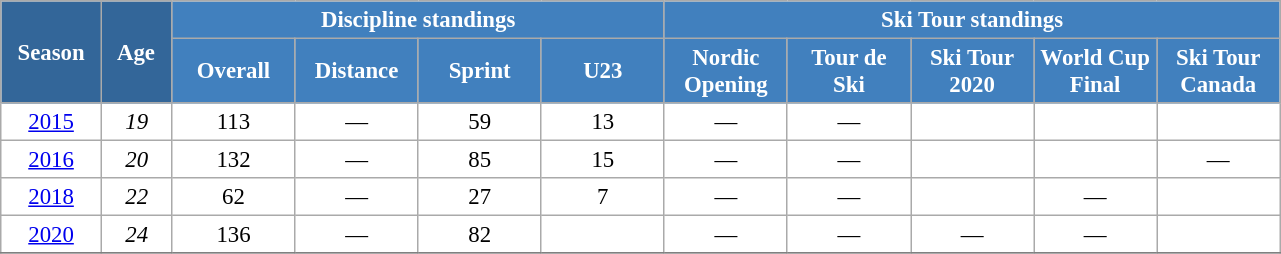<table class="wikitable" style="font-size:95%; text-align:center; border:grey solid 1px; border-collapse:collapse; background:#ffffff;">
<tr>
<th style="background-color:#369; color:white; width:60px;" rowspan="2"> Season </th>
<th style="background-color:#369; color:white; width:40px;" rowspan="2"> Age </th>
<th style="background-color:#4180be; color:white;" colspan="4">Discipline standings</th>
<th style="background-color:#4180be; color:white;" colspan="5">Ski Tour standings</th>
</tr>
<tr>
<th style="background-color:#4180be; color:white; width:75px;">Overall</th>
<th style="background-color:#4180be; color:white; width:75px;">Distance</th>
<th style="background-color:#4180be; color:white; width:75px;">Sprint</th>
<th style="background-color:#4180be; color:white; width:75px;">U23</th>
<th style="background-color:#4180be; color:white; width:75px;">Nordic<br>Opening</th>
<th style="background-color:#4180be; color:white; width:75px;">Tour de<br>Ski</th>
<th style="background-color:#4180be; color:white; width:75px;">Ski Tour<br>2020</th>
<th style="background-color:#4180be; color:white; width:75px;">World Cup<br>Final</th>
<th style="background-color:#4180be; color:white; width:75px;">Ski Tour<br>Canada</th>
</tr>
<tr>
<td><a href='#'>2015</a></td>
<td><em>19</em></td>
<td>113</td>
<td>—</td>
<td>59</td>
<td>13</td>
<td>—</td>
<td>—</td>
<td></td>
<td></td>
<td></td>
</tr>
<tr>
<td><a href='#'>2016</a></td>
<td><em>20</em></td>
<td>132</td>
<td>—</td>
<td>85</td>
<td>15</td>
<td>—</td>
<td>—</td>
<td></td>
<td></td>
<td>—</td>
</tr>
<tr>
<td><a href='#'>2018</a></td>
<td><em>22</em></td>
<td>62</td>
<td>—</td>
<td>27</td>
<td>7</td>
<td>—</td>
<td>—</td>
<td></td>
<td>—</td>
<td></td>
</tr>
<tr>
<td><a href='#'>2020</a></td>
<td><em>24</em></td>
<td>136</td>
<td>—</td>
<td>82</td>
<td></td>
<td>—</td>
<td>—</td>
<td>—</td>
<td>—</td>
<td></td>
</tr>
<tr>
</tr>
</table>
